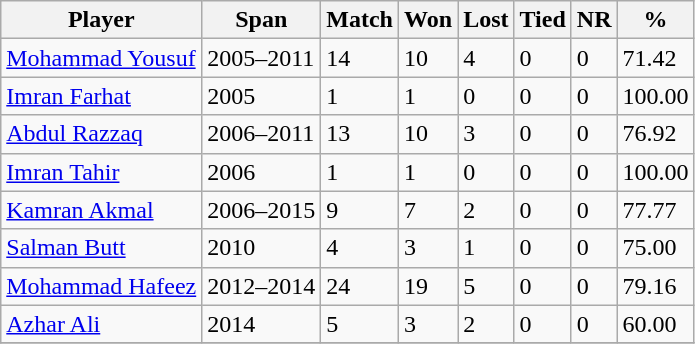<table class="wikitable">
<tr>
<th>Player</th>
<th>Span</th>
<th>Match</th>
<th>Won</th>
<th>Lost</th>
<th>Tied</th>
<th>NR</th>
<th>%</th>
</tr>
<tr>
<td> <a href='#'>Mohammad Yousuf</a></td>
<td>2005–2011</td>
<td>14</td>
<td>10</td>
<td>4</td>
<td>0</td>
<td>0</td>
<td>71.42</td>
</tr>
<tr>
<td> <a href='#'>Imran Farhat</a></td>
<td>2005</td>
<td>1</td>
<td>1</td>
<td>0</td>
<td>0</td>
<td>0</td>
<td>100.00</td>
</tr>
<tr>
<td> <a href='#'>Abdul Razzaq</a></td>
<td>2006–2011</td>
<td>13</td>
<td>10</td>
<td>3</td>
<td>0</td>
<td>0</td>
<td>76.92</td>
</tr>
<tr>
<td> <a href='#'>Imran Tahir</a></td>
<td>2006</td>
<td>1</td>
<td>1</td>
<td>0</td>
<td>0</td>
<td>0</td>
<td>100.00</td>
</tr>
<tr>
<td> <a href='#'>Kamran Akmal</a></td>
<td>2006–2015</td>
<td>9</td>
<td>7</td>
<td>2</td>
<td>0</td>
<td>0</td>
<td>77.77</td>
</tr>
<tr>
<td> <a href='#'>Salman Butt</a></td>
<td>2010</td>
<td>4</td>
<td>3</td>
<td>1</td>
<td>0</td>
<td>0</td>
<td>75.00</td>
</tr>
<tr>
<td> <a href='#'>Mohammad Hafeez</a></td>
<td>2012–2014</td>
<td>24</td>
<td>19</td>
<td>5</td>
<td>0</td>
<td>0</td>
<td>79.16</td>
</tr>
<tr>
<td> <a href='#'>Azhar Ali</a></td>
<td>2014</td>
<td>5</td>
<td>3</td>
<td>2</td>
<td>0</td>
<td>0</td>
<td>60.00</td>
</tr>
<tr>
</tr>
</table>
